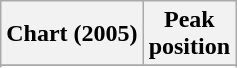<table class="wikitable sortable plainrowheaders">
<tr>
<th>Chart (2005)</th>
<th>Peak<br> position</th>
</tr>
<tr>
</tr>
<tr>
</tr>
<tr>
</tr>
<tr>
</tr>
<tr>
</tr>
<tr>
</tr>
<tr>
</tr>
<tr>
</tr>
<tr>
</tr>
<tr>
</tr>
<tr>
</tr>
<tr>
</tr>
<tr>
</tr>
<tr>
</tr>
<tr>
</tr>
<tr>
</tr>
<tr>
</tr>
<tr>
</tr>
</table>
